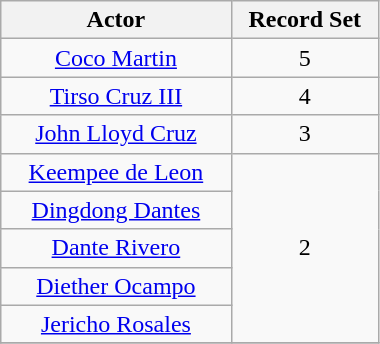<table class="wikitable"  style="width:20%; text-align:center;">
<tr>
<th width=10%>Actor</th>
<th width=5%>Record Set</th>
</tr>
<tr>
<td><a href='#'>Coco Martin</a></td>
<td>5</td>
</tr>
<tr>
<td><a href='#'>Tirso Cruz III</a></td>
<td>4</td>
</tr>
<tr>
<td><a href='#'>John Lloyd Cruz</a></td>
<td>3</td>
</tr>
<tr>
<td><a href='#'>Keempee de Leon</a></td>
<td rowspan=5>2</td>
</tr>
<tr>
<td><a href='#'>Dingdong Dantes</a></td>
</tr>
<tr>
<td><a href='#'>Dante Rivero</a></td>
</tr>
<tr>
<td><a href='#'>Diether Ocampo</a></td>
</tr>
<tr>
<td><a href='#'>Jericho Rosales</a></td>
</tr>
<tr>
</tr>
</table>
